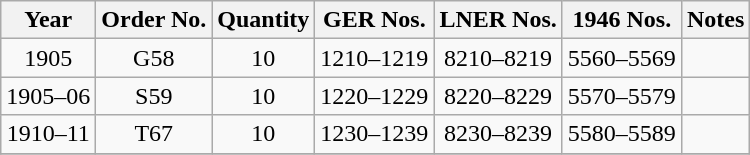<table class=wikitable style=text-align:center>
<tr>
<th>Year</th>
<th>Order No.</th>
<th>Quantity</th>
<th>GER Nos.</th>
<th>LNER Nos.</th>
<th>1946 Nos.</th>
<th>Notes</th>
</tr>
<tr>
<td>1905</td>
<td>G58</td>
<td>10</td>
<td>1210–1219</td>
<td>8210–8219</td>
<td>5560–5569</td>
<td></td>
</tr>
<tr>
<td>1905–06</td>
<td>S59</td>
<td>10</td>
<td>1220–1229</td>
<td>8220–8229</td>
<td>5570–5579</td>
<td></td>
</tr>
<tr>
<td>1910–11</td>
<td>T67</td>
<td>10</td>
<td>1230–1239</td>
<td>8230–8239</td>
<td>5580–5589</td>
<td></td>
</tr>
<tr>
</tr>
</table>
